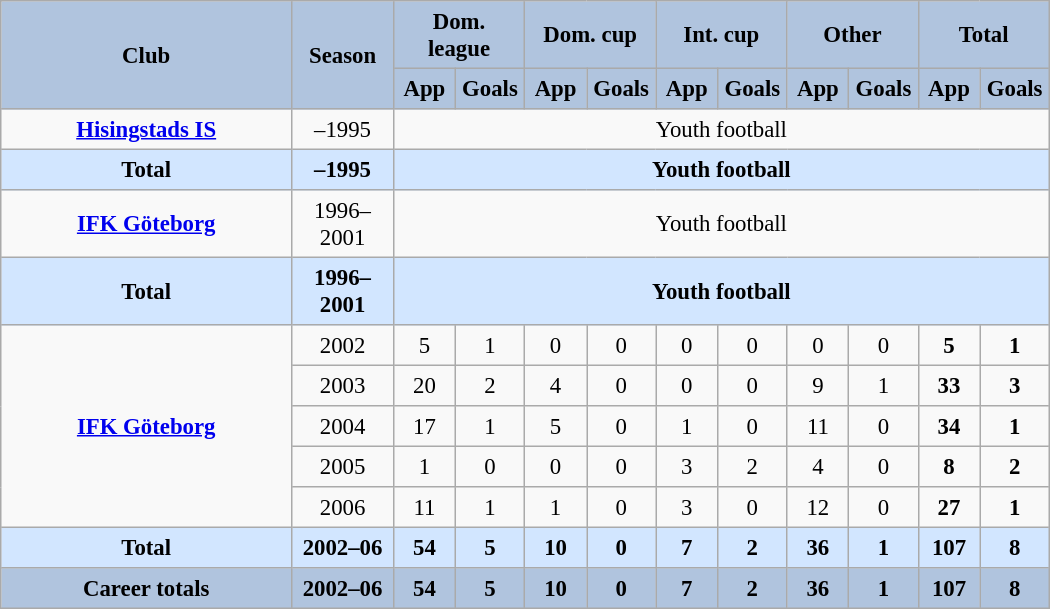<table border=1 align=center cellpadding=4 cellspacing=2 width="700px" style="background: #f9f9f9; font-size: 95%; border: 1px #aaaaaa solid; border-collapse: collapse; clear:center">
<tr style="background:#b0c4de">
<th rowspan="2" width="30%">Club</th>
<th rowspan="2" width="10%">Season</th>
<th colspan="2">Dom. league</th>
<th colspan="2">Dom. cup</th>
<th colspan="2">Int. cup</th>
<th colspan="2">Other</th>
<th colspan="2">Total</th>
</tr>
<tr style="background: #b0c4de">
<th width="6%">App</th>
<th width="6%">Goals</th>
<th width="6%">App</th>
<th width="6%">Goals</th>
<th width="6%">App</th>
<th width="6%">Goals</th>
<th width="6%">App</th>
<th width="6%">Goals</th>
<th width="6%">App</th>
<th width="6%">Goals</th>
</tr>
<tr align=center>
<td rowspan="1" align=center valign=center><strong><a href='#'>Hisingstads IS</a></strong></td>
<td>–1995</td>
<td colspan="10">Youth football</td>
</tr>
<tr style="background: #d2e6ff">
<th>Total</th>
<th>–1995</th>
<th colspan="10">Youth football</th>
</tr>
<tr align=center>
<td rowspan="1" align=center valign=center><strong><a href='#'>IFK Göteborg</a></strong></td>
<td>1996–2001</td>
<td colspan="10">Youth football</td>
</tr>
<tr style="background: #d2e6ff">
<th>Total</th>
<th>1996–2001</th>
<th colspan="10">Youth football</th>
</tr>
<tr align=center>
<td rowspan="5" align=center valign=center><strong><a href='#'>IFK Göteborg</a></strong></td>
<td>2002</td>
<td>5</td>
<td>1</td>
<td>0</td>
<td>0</td>
<td>0</td>
<td>0</td>
<td>0</td>
<td>0</td>
<td><strong>5</strong></td>
<td><strong>1</strong></td>
</tr>
<tr align=center>
<td>2003</td>
<td>20</td>
<td>2</td>
<td>4</td>
<td>0</td>
<td>0</td>
<td>0</td>
<td>9</td>
<td>1</td>
<td><strong>33</strong></td>
<td><strong>3</strong></td>
</tr>
<tr align=center>
<td>2004</td>
<td>17</td>
<td>1</td>
<td>5</td>
<td>0</td>
<td>1</td>
<td>0</td>
<td>11</td>
<td>0</td>
<td><strong>34</strong></td>
<td><strong>1</strong></td>
</tr>
<tr align=center>
<td>2005</td>
<td>1</td>
<td>0</td>
<td>0</td>
<td>0</td>
<td>3</td>
<td>2</td>
<td>4</td>
<td>0</td>
<td><strong>8</strong></td>
<td><strong>2</strong></td>
</tr>
<tr align=center>
<td>2006</td>
<td>11</td>
<td>1</td>
<td>1</td>
<td>0</td>
<td>3</td>
<td>0</td>
<td>12</td>
<td>0</td>
<td><strong>27</strong></td>
<td><strong>1</strong></td>
</tr>
<tr style="background: #d2e6ff">
<th>Total</th>
<th>2002–06</th>
<th>54</th>
<th>5</th>
<th>10</th>
<th>0</th>
<th>7</th>
<th>2</th>
<th>36</th>
<th>1</th>
<th>107</th>
<th>8</th>
</tr>
<tr style="background: #b0c4de">
<th>Career totals</th>
<th>2002–06</th>
<th>54</th>
<th>5</th>
<th>10</th>
<th>0</th>
<th>7</th>
<th>2</th>
<th>36</th>
<th>1</th>
<th>107</th>
<th>8</th>
</tr>
</table>
